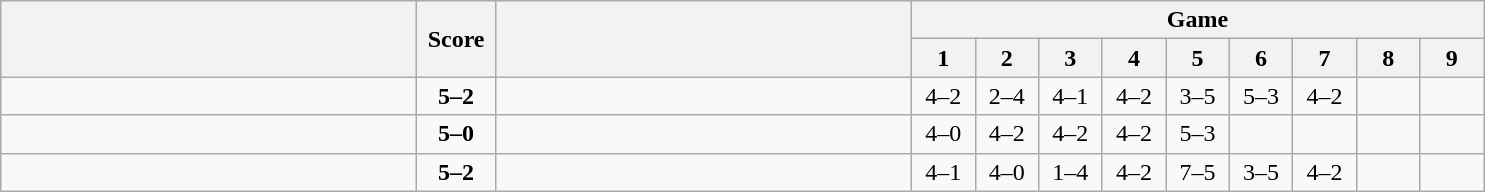<table class="wikitable" style="text-align: center;">
<tr>
<th rowspan=2 align="right" width="270"></th>
<th rowspan=2 width="45">Score</th>
<th rowspan=2 align="left" width="270"></th>
<th colspan=9>Game</th>
</tr>
<tr>
<th width="35">1</th>
<th width="35">2</th>
<th width="35">3</th>
<th width="35">4</th>
<th width="35">5</th>
<th width="35">6</th>
<th width="35">7</th>
<th width="35">8</th>
<th width="35">9</th>
</tr>
<tr>
<td align=left><strong><br></strong></td>
<td align=center><strong>5–2</strong></td>
<td align=left><br></td>
<td>4–2</td>
<td>2–4</td>
<td>4–1</td>
<td>4–2</td>
<td>3–5</td>
<td>5–3</td>
<td>4–2</td>
<td></td>
<td></td>
</tr>
<tr>
<td align=left><strong><br></strong></td>
<td align=center><strong>5–0</strong></td>
<td align=left><br></td>
<td>4–0</td>
<td>4–2</td>
<td>4–2</td>
<td>4–2</td>
<td>5–3</td>
<td></td>
<td></td>
<td></td>
<td></td>
</tr>
<tr>
<td align=left><strong><br></strong></td>
<td align=center><strong>5–2</strong></td>
<td align=left><br></td>
<td>4–1</td>
<td>4–0</td>
<td>1–4</td>
<td>4–2</td>
<td>7–5</td>
<td>3–5</td>
<td>4–2</td>
<td></td>
<td></td>
</tr>
</table>
